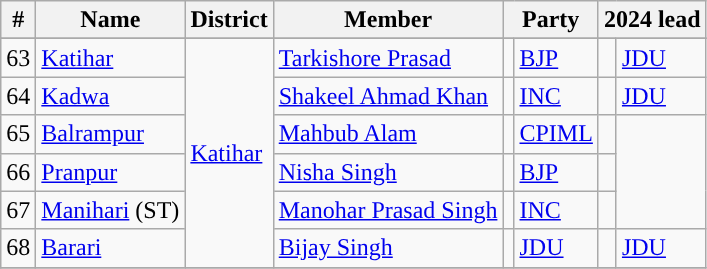<table class="wikitable">
<tr>
<th>#</th>
<th>Name</th>
<th>District</th>
<th>Member</th>
<th colspan="2">Party</th>
<th colspan="2">2024 lead</th>
</tr>
<tr>
</tr>
<tr>
<td>63</td>
<td><a href='#'>Katihar</a></td>
<td rowspan="6"><a href='#'>Katihar</a></td>
<td><a href='#'>Tarkishore Prasad</a></td>
<td style="background-color: "></td>
<td><a href='#'>BJP</a></td>
<td style="background-color: "></td>
<td><a href='#'>JDU</a></td>
</tr>
<tr>
<td>64</td>
<td><a href='#'>Kadwa</a></td>
<td><a href='#'>Shakeel Ahmad Khan</a></td>
<td style="background-color: "></td>
<td><a href='#'>INC</a></td>
<td style="background-color: "></td>
<td><a href='#'>JDU</a></td>
</tr>
<tr>
<td>65</td>
<td><a href='#'>Balrampur</a></td>
<td><a href='#'>Mahbub Alam</a></td>
<td style="background-color:"></td>
<td><a href='#'>CPIML</a></td>
<td></td>
</tr>
<tr>
<td>66</td>
<td><a href='#'>Pranpur</a></td>
<td><a href='#'>Nisha Singh</a></td>
<td style="background-color: "></td>
<td><a href='#'>BJP</a></td>
<td></td>
</tr>
<tr>
<td>67</td>
<td><a href='#'>Manihari</a> (ST)</td>
<td><a href='#'>Manohar Prasad Singh</a></td>
<td style="background-color: "></td>
<td><a href='#'>INC</a></td>
<td></td>
</tr>
<tr>
<td>68</td>
<td><a href='#'>Barari</a></td>
<td><a href='#'>Bijay Singh</a></td>
<td style="background-color: "></td>
<td><a href='#'>JDU</a></td>
<td style="background-color: "></td>
<td><a href='#'>JDU</a></td>
</tr>
<tr>
</tr>
</table>
